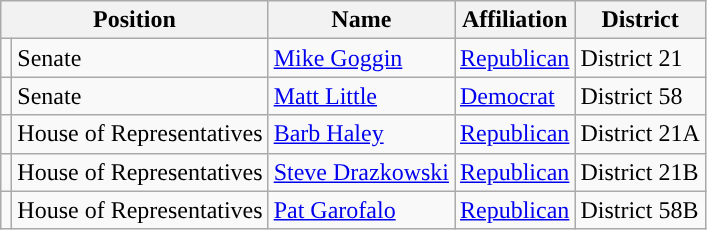<table class="wikitable">
<tr>
<th colspan="2">Position</th>
<th>Name</th>
<th>Affiliation</th>
<th>District</th>
</tr>
<tr>
<td style="background-color:"></td>
<td>Senate</td>
<td><a href='#'>Mike Goggin</a></td>
<td><a href='#'>Republican</a></td>
<td>District 21</td>
</tr>
<tr>
<td style="background-color:"></td>
<td>Senate</td>
<td><a href='#'>Matt Little</a></td>
<td><a href='#'>Democrat</a></td>
<td>District 58</td>
</tr>
<tr>
<td style="background-color:"></td>
<td>House of Representatives</td>
<td><a href='#'>Barb Haley</a></td>
<td><a href='#'>Republican</a></td>
<td>District 21A</td>
</tr>
<tr>
<td style="background-color:"></td>
<td>House of Representatives</td>
<td><a href='#'>Steve Drazkowski</a></td>
<td><a href='#'>Republican</a></td>
<td>District 21B</td>
</tr>
<tr>
<td style="background-color:"></td>
<td>House of Representatives</td>
<td><a href='#'>Pat Garofalo</a></td>
<td><a href='#'>Republican</a></td>
<td>District 58B</td>
</tr>
</table>
